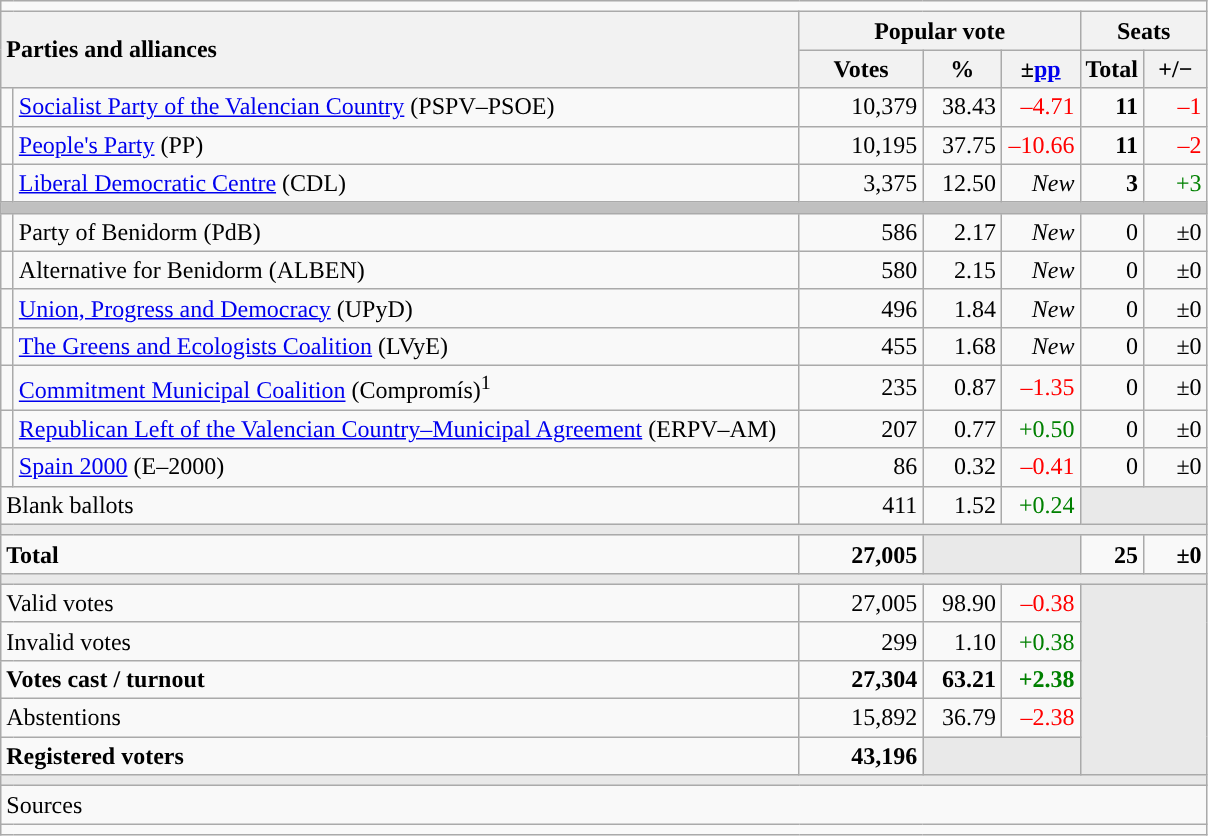<table class="wikitable" style="text-align:right;">
<tr>
<td colspan="7"></td>
</tr>
<tr>
<th style="text-align:left;" rowspan="2" colspan="2" width="525">Parties and alliances</th>
<th colspan="3">Popular vote</th>
<th colspan="2">Seats</th>
</tr>
<tr>
<th width="75">Votes</th>
<th width="45">%</th>
<th width="45">±<a href='#'>pp</a></th>
<th width="35">Total</th>
<th width="35">+/−</th>
</tr>
<tr>
<td width="1" style="color:inherit;background:"></td>
<td align="left"><a href='#'>Socialist Party of the Valencian Country</a> (PSPV–PSOE)</td>
<td>10,379</td>
<td>38.43</td>
<td style="color:red;">–4.71</td>
<td><strong>11</strong></td>
<td style="color:red;">–1</td>
</tr>
<tr>
<td style="color:inherit;background:"></td>
<td align="left"><a href='#'>People's Party</a> (PP)</td>
<td>10,195</td>
<td>37.75</td>
<td style="color:red;">–10.66</td>
<td><strong>11</strong></td>
<td style="color:red;">–2</td>
</tr>
<tr>
<td style="color:inherit;background:"></td>
<td align="left"><a href='#'>Liberal Democratic Centre</a> (CDL)</td>
<td>3,375</td>
<td>12.50</td>
<td><em>New</em></td>
<td><strong>3</strong></td>
<td style="color:green;">+3</td>
</tr>
<tr>
<td colspan="7" bgcolor="#C0C0C0"></td>
</tr>
<tr>
<td style="color:inherit;background:"></td>
<td align="left">Party of Benidorm (PdB)</td>
<td>586</td>
<td>2.17</td>
<td><em>New</em></td>
<td>0</td>
<td>±0</td>
</tr>
<tr>
<td style="color:inherit;background:"></td>
<td align="left">Alternative for Benidorm (ALBEN)</td>
<td>580</td>
<td>2.15</td>
<td><em>New</em></td>
<td>0</td>
<td>±0</td>
</tr>
<tr>
<td style="color:inherit;background:"></td>
<td align="left"><a href='#'>Union, Progress and Democracy</a> (UPyD)</td>
<td>496</td>
<td>1.84</td>
<td><em>New</em></td>
<td>0</td>
<td>±0</td>
</tr>
<tr>
<td style="color:inherit;background:"></td>
<td align="left"><a href='#'>The Greens and Ecologists Coalition</a> (LVyE)</td>
<td>455</td>
<td>1.68</td>
<td><em>New</em></td>
<td>0</td>
<td>±0</td>
</tr>
<tr>
<td style="color:inherit;background:"></td>
<td align="left"><a href='#'>Commitment Municipal Coalition</a> (Compromís)<sup>1</sup></td>
<td>235</td>
<td>0.87</td>
<td style="color:red;">–1.35</td>
<td>0</td>
<td>±0</td>
</tr>
<tr>
<td style="color:inherit;background:"></td>
<td align="left"><a href='#'>Republican Left of the Valencian Country–Municipal Agreement</a> (ERPV–AM)</td>
<td>207</td>
<td>0.77</td>
<td style="color:green;">+0.50</td>
<td>0</td>
<td>±0</td>
</tr>
<tr>
<td style="color:inherit;background:"></td>
<td align="left"><a href='#'>Spain 2000</a> (E–2000)</td>
<td>86</td>
<td>0.32</td>
<td style="color:red;">–0.41</td>
<td>0</td>
<td>±0</td>
</tr>
<tr>
<td align="left" colspan="2">Blank ballots</td>
<td>411</td>
<td>1.52</td>
<td style="color:green;">+0.24</td>
<td bgcolor="#E9E9E9" colspan="2"></td>
</tr>
<tr>
<td colspan="7" bgcolor="#E9E9E9"></td>
</tr>
<tr style="font-weight:bold;">
<td align="left" colspan="2">Total</td>
<td>27,005</td>
<td bgcolor="#E9E9E9" colspan="2"></td>
<td>25</td>
<td>±0</td>
</tr>
<tr>
<td colspan="7" bgcolor="#E9E9E9"></td>
</tr>
<tr>
<td align="left" colspan="2">Valid votes</td>
<td>27,005</td>
<td>98.90</td>
<td style="color:red;">–0.38</td>
<td bgcolor="#E9E9E9" colspan="2" rowspan="5"></td>
</tr>
<tr>
<td align="left" colspan="2">Invalid votes</td>
<td>299</td>
<td>1.10</td>
<td style="color:green;">+0.38</td>
</tr>
<tr style="font-weight:bold;">
<td align="left" colspan="2">Votes cast / turnout</td>
<td>27,304</td>
<td>63.21</td>
<td style="color:green;">+2.38</td>
</tr>
<tr>
<td align="left" colspan="2">Abstentions</td>
<td>15,892</td>
<td>36.79</td>
<td style="color:red;">–2.38</td>
</tr>
<tr style="font-weight:bold;">
<td align="left" colspan="2">Registered voters</td>
<td>43,196</td>
<td bgcolor="#E9E9E9" colspan="2"></td>
</tr>
<tr>
<td colspan="7" bgcolor="#E9E9E9"></td>
</tr>
<tr>
<td align="left" colspan="7">Sources</td>
</tr>
<tr>
<td colspan="7" style="text-align:left; max-width:790px;"></td>
</tr>
</table>
